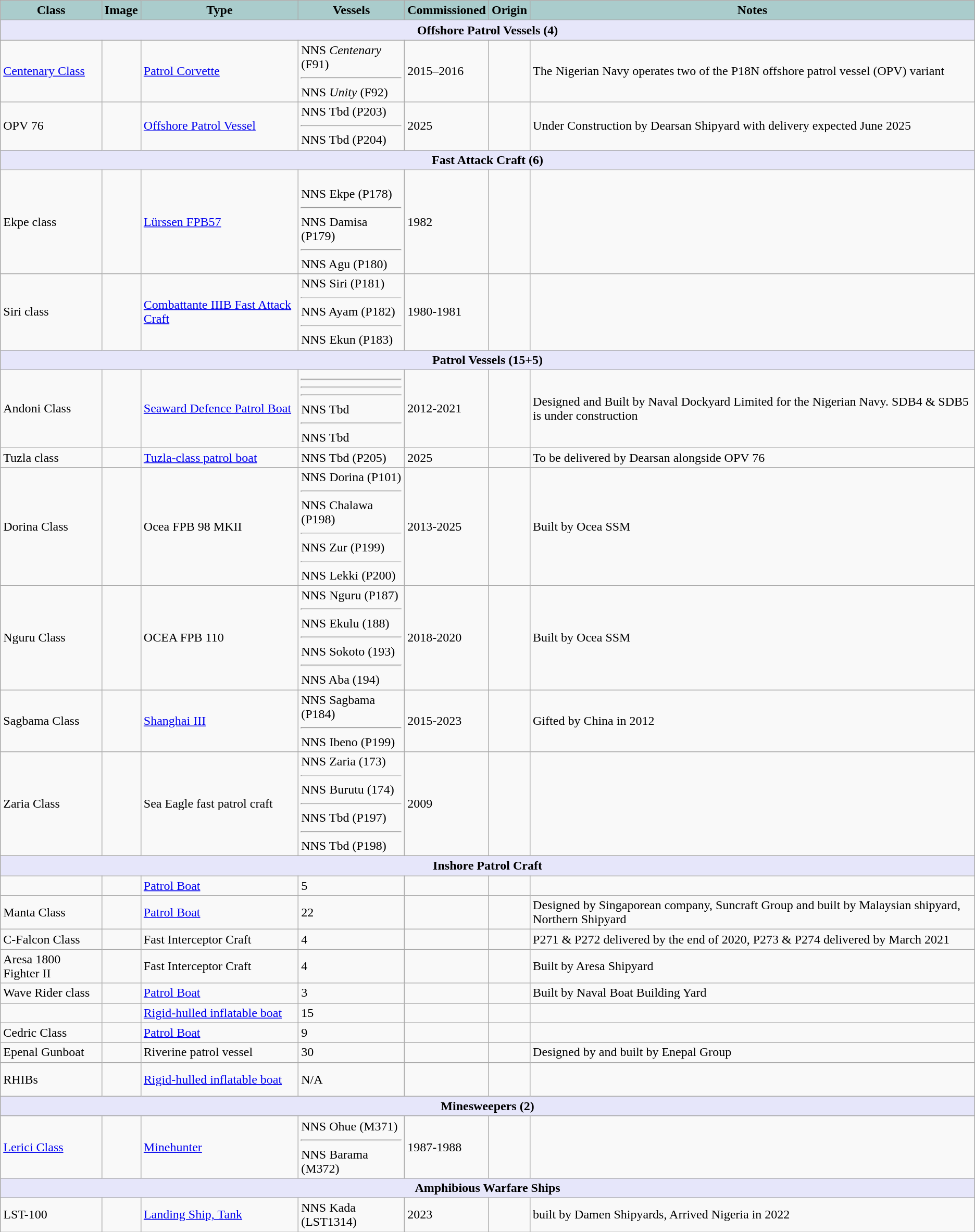<table class="wikitable">
<tr>
<th style="text-align: center; background:#acc">Class</th>
<th style="text-align: center; background:#acc">Image</th>
<th style="text-align: center; background:#acc">Type</th>
<th style="text-align: center; background:#acc">Vessels</th>
<th style="text-align: center; background:#acc">Commissioned</th>
<th style="text-align: center; background:#acc">Origin</th>
<th style="text-align: center; background:#acc">Notes</th>
</tr>
<tr>
<th colspan="7" style="background: lavender;">Offshore Patrol Vessels (4)</th>
</tr>
<tr>
<td><a href='#'>Centenary Class</a></td>
<td></td>
<td><a href='#'> Patrol Corvette</a></td>
<td>NNS <em>Centenary</em> (F91) <hr> NNS <em>Unity</em> (F92)</td>
<td>2015–2016</td>
<td></td>
<td>The Nigerian Navy operates two of the P18N offshore patrol vessel (OPV) variant</td>
</tr>
<tr>
<td>OPV 76</td>
<td></td>
<td><a href='#'> Offshore Patrol Vessel</a></td>
<td>NNS Tbd (P203) <hr> NNS Tbd (P204)</td>
<td>2025</td>
<td></td>
<td>Under Construction by Dearsan Shipyard with delivery expected June 2025</td>
</tr>
<tr>
<th colspan="7" style="background: lavender;">Fast Attack Craft (6)</th>
</tr>
<tr>
<td>Ekpe class</td>
<td></td>
<td><a href='#'>Lürssen FPB57</a></td>
<td><br>NNS Ekpe (P178) <hr> NNS Damisa (P179) <hr> NNS Agu (P180)</td>
<td>1982</td>
<td></td>
<td></td>
</tr>
<tr>
<td>Siri class</td>
<td></td>
<td><a href='#'>Combattante IIIB Fast Attack Craft</a></td>
<td>NNS Siri (P181) <hr> NNS Ayam (P182) <hr> NNS Ekun (P183)</td>
<td>1980-1981</td>
<td></td>
<td></td>
</tr>
<tr>
<th colspan="7" style="background: lavender;">Patrol Vessels (15+5)</th>
</tr>
<tr>
<td>Andoni Class</td>
<td></td>
<td><a href='#'>Seaward Defence Patrol Boat</a></td>
<td> <hr>  <hr>  <hr> NNS Tbd <hr> NNS Tbd</td>
<td>2012-2021</td>
<td></td>
<td>Designed and Built by Naval Dockyard Limited for the Nigerian Navy.  SDB4 & SDB5 is under construction</td>
</tr>
<tr>
<td>Tuzla class</td>
<td></td>
<td><a href='#'>Tuzla-class patrol boat</a></td>
<td>NNS Tbd (P205)</td>
<td>2025</td>
<td></td>
<td>To be delivered by Dearsan alongside OPV 76</td>
</tr>
<tr>
<td>Dorina Class</td>
<td></td>
<td>Ocea FPB 98 MKII</td>
<td>NNS Dorina (P101)<hr> NNS Chalawa (P198)<hr> NNS Zur (P199)<hr> NNS Lekki (P200)</td>
<td>2013-2025</td>
<td></td>
<td>Built by Ocea SSM</td>
</tr>
<tr>
<td>Nguru Class</td>
<td></td>
<td>OCEA FPB 110</td>
<td>NNS Nguru (P187) <hr> NNS Ekulu (188) <hr>  NNS Sokoto (193) <hr> NNS Aba (194)</td>
<td>2018-2020</td>
<td></td>
<td>Built by Ocea SSM</td>
</tr>
<tr>
<td>Sagbama Class</td>
<td></td>
<td><a href='#'>Shanghai III</a></td>
<td>NNS Sagbama (P184) <hr> NNS Ibeno (P199)</td>
<td>2015-2023</td>
<td></td>
<td>Gifted by China in 2012</td>
</tr>
<tr>
<td>Zaria Class</td>
<td></td>
<td>Sea Eagle fast patrol craft</td>
<td>NNS Zaria (173) <hr> NNS Burutu (174)<hr> NNS Tbd (P197) <hr> NNS Tbd (P198)</td>
<td>2009</td>
<td></td>
<td></td>
</tr>
<tr>
<th colspan="7" style="background: lavender;">Inshore Patrol Craft</th>
</tr>
<tr>
<td></td>
<td></td>
<td><a href='#'>Patrol Boat</a></td>
<td>5</td>
<td></td>
<td></td>
<td></td>
</tr>
<tr>
<td>Manta Class</td>
<td></td>
<td><a href='#'>Patrol Boat</a></td>
<td>22</td>
<td></td>
<td><br></td>
<td>Designed by Singaporean company, Suncraft Group and built by Malaysian shipyard, Northern Shipyard</td>
</tr>
<tr>
<td>C-Falcon Class</td>
<td></td>
<td>Fast Interceptor Craft</td>
<td>4</td>
<td></td>
<td></td>
<td>P271 & P272 delivered by the end of 2020, P273 & P274 delivered by March 2021</td>
</tr>
<tr>
<td>Aresa 1800 Fighter II</td>
<td></td>
<td>Fast Interceptor Craft</td>
<td>4</td>
<td></td>
<td></td>
<td>Built by Aresa Shipyard</td>
</tr>
<tr>
<td>Wave Rider class</td>
<td></td>
<td><a href='#'>Patrol Boat</a></td>
<td>3</td>
<td></td>
<td></td>
<td>Built by Naval Boat Building Yard</td>
</tr>
<tr>
<td></td>
<td></td>
<td><a href='#'>Rigid-hulled inflatable boat</a></td>
<td>15</td>
<td></td>
<td></td>
<td></td>
</tr>
<tr>
<td>Cedric Class</td>
<td></td>
<td><a href='#'>Patrol Boat</a></td>
<td>9</td>
<td></td>
<td></td>
<td></td>
</tr>
<tr>
<td>Epenal Gunboat</td>
<td></td>
<td>Riverine patrol vessel</td>
<td>30</td>
<td></td>
<td></td>
<td>Designed by and built by Enepal Group</td>
</tr>
<tr>
<td>RHIBs</td>
<td></td>
<td><a href='#'>Rigid-hulled inflatable boat</a></td>
<td>N/A</td>
<td></td>
<td><br> <br> </td>
<td></td>
</tr>
<tr>
<th colspan="7" style="background: lavender;">Minesweepers (2)</th>
</tr>
<tr>
<td><a href='#'>Lerici Class</a></td>
<td></td>
<td><a href='#'>Minehunter</a></td>
<td>NNS Ohue (M371) <hr> NNS Barama (M372)</td>
<td>1987-1988</td>
<td></td>
<td></td>
</tr>
<tr>
<th colspan="7" style="background: lavender;">Amphibious Warfare Ships</th>
</tr>
<tr>
<td>LST-100</td>
<td></td>
<td><a href='#'>Landing Ship, Tank</a></td>
<td>NNS Kada (LST1314)</td>
<td>2023</td>
<td></td>
<td>built by Damen Shipyards, Arrived Nigeria in 2022</td>
</tr>
</table>
